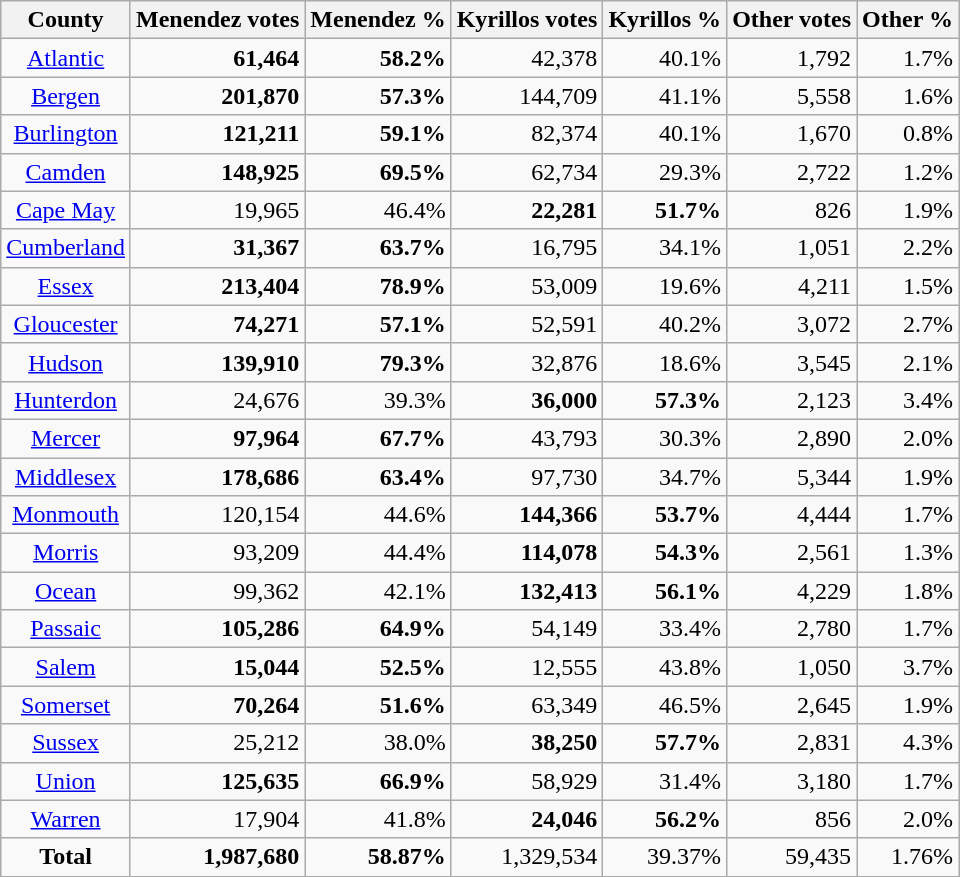<table class="wikitable sortable" style="text-align:right">
<tr>
<th>County</th>
<th>Menendez votes</th>
<th>Menendez %</th>
<th>Kyrillos votes</th>
<th>Kyrillos %</th>
<th>Other votes</th>
<th>Other %</th>
</tr>
<tr>
<td align="center" ><a href='#'>Atlantic</a></td>
<td><strong>61,464</strong></td>
<td><strong>58.2%</strong></td>
<td>42,378</td>
<td>40.1%</td>
<td>1,792</td>
<td>1.7%</td>
</tr>
<tr>
<td align="center" ><a href='#'>Bergen</a></td>
<td><strong>201,870</strong></td>
<td><strong>57.3%</strong></td>
<td>144,709</td>
<td>41.1%</td>
<td>5,558</td>
<td>1.6%</td>
</tr>
<tr>
<td align="center" ><a href='#'>Burlington</a></td>
<td><strong>121,211</strong></td>
<td><strong>59.1%</strong></td>
<td>82,374</td>
<td>40.1%</td>
<td>1,670</td>
<td>0.8%</td>
</tr>
<tr>
<td align="center" ><a href='#'>Camden</a></td>
<td><strong>148,925</strong></td>
<td><strong>69.5%</strong></td>
<td>62,734</td>
<td>29.3%</td>
<td>2,722</td>
<td>1.2%</td>
</tr>
<tr>
<td align="center" ><a href='#'>Cape May</a></td>
<td>19,965</td>
<td>46.4%</td>
<td><strong>22,281</strong></td>
<td><strong>51.7%</strong></td>
<td>826</td>
<td>1.9%</td>
</tr>
<tr>
<td align="center" ><a href='#'>Cumberland</a></td>
<td><strong>31,367</strong></td>
<td><strong>63.7%</strong></td>
<td>16,795</td>
<td>34.1%</td>
<td>1,051</td>
<td>2.2%</td>
</tr>
<tr>
<td align="center" ><a href='#'>Essex</a></td>
<td><strong>213,404</strong></td>
<td><strong>78.9%</strong></td>
<td>53,009</td>
<td>19.6%</td>
<td>4,211</td>
<td>1.5%</td>
</tr>
<tr>
<td align="center" ><a href='#'>Gloucester</a></td>
<td><strong>74,271</strong></td>
<td><strong>57.1%</strong></td>
<td>52,591</td>
<td>40.2%</td>
<td>3,072</td>
<td>2.7%</td>
</tr>
<tr>
<td align="center" ><a href='#'>Hudson</a></td>
<td><strong>139,910</strong></td>
<td><strong>79.3%</strong></td>
<td>32,876</td>
<td>18.6%</td>
<td>3,545</td>
<td>2.1%</td>
</tr>
<tr>
<td align="center" ><a href='#'>Hunterdon</a></td>
<td>24,676</td>
<td>39.3%</td>
<td><strong>36,000</strong></td>
<td><strong>57.3%</strong></td>
<td>2,123</td>
<td>3.4%</td>
</tr>
<tr>
<td align="center" ><a href='#'>Mercer</a></td>
<td><strong>97,964</strong></td>
<td><strong>67.7%</strong></td>
<td>43,793</td>
<td>30.3%</td>
<td>2,890</td>
<td>2.0%</td>
</tr>
<tr>
<td align="center" ><a href='#'>Middlesex</a></td>
<td><strong>178,686</strong></td>
<td><strong>63.4%</strong></td>
<td>97,730</td>
<td>34.7%</td>
<td>5,344</td>
<td>1.9%</td>
</tr>
<tr>
<td align="center" ><a href='#'>Monmouth</a></td>
<td>120,154</td>
<td>44.6%</td>
<td><strong>144,366</strong></td>
<td><strong>53.7%</strong></td>
<td>4,444</td>
<td>1.7%</td>
</tr>
<tr>
<td align="center" ><a href='#'>Morris</a></td>
<td>93,209</td>
<td>44.4%</td>
<td><strong>114,078</strong></td>
<td><strong>54.3%</strong></td>
<td>2,561</td>
<td>1.3%</td>
</tr>
<tr>
<td align="center" ><a href='#'>Ocean</a></td>
<td>99,362</td>
<td>42.1%</td>
<td><strong>132,413</strong></td>
<td><strong>56.1%</strong></td>
<td>4,229</td>
<td>1.8%</td>
</tr>
<tr>
<td align="center" ><a href='#'>Passaic</a></td>
<td><strong>105,286</strong></td>
<td><strong>64.9%</strong></td>
<td>54,149</td>
<td>33.4%</td>
<td>2,780</td>
<td>1.7%</td>
</tr>
<tr>
<td align="center" ><a href='#'>Salem</a></td>
<td><strong>15,044</strong></td>
<td><strong>52.5%</strong></td>
<td>12,555</td>
<td>43.8%</td>
<td>1,050</td>
<td>3.7%</td>
</tr>
<tr>
<td align="center" ><a href='#'>Somerset</a></td>
<td><strong>70,264</strong></td>
<td><strong>51.6%</strong></td>
<td>63,349</td>
<td>46.5%</td>
<td>2,645</td>
<td>1.9%</td>
</tr>
<tr>
<td align="center" ><a href='#'>Sussex</a></td>
<td>25,212</td>
<td>38.0%</td>
<td><strong>38,250</strong></td>
<td><strong>57.7%</strong></td>
<td>2,831</td>
<td>4.3%</td>
</tr>
<tr>
<td align="center" ><a href='#'>Union</a></td>
<td><strong>125,635</strong></td>
<td><strong>66.9%</strong></td>
<td>58,929</td>
<td>31.4%</td>
<td>3,180</td>
<td>1.7%</td>
</tr>
<tr>
<td align="center" ><a href='#'>Warren</a></td>
<td>17,904</td>
<td>41.8%</td>
<td><strong>24,046</strong></td>
<td><strong>56.2%</strong></td>
<td>856</td>
<td>2.0%</td>
</tr>
<tr>
<td align="center" ><strong>Total</strong></td>
<td><strong>1,987,680</strong></td>
<td><strong>58.87%</strong></td>
<td>1,329,534</td>
<td>39.37%</td>
<td>59,435</td>
<td>1.76%</td>
</tr>
</table>
